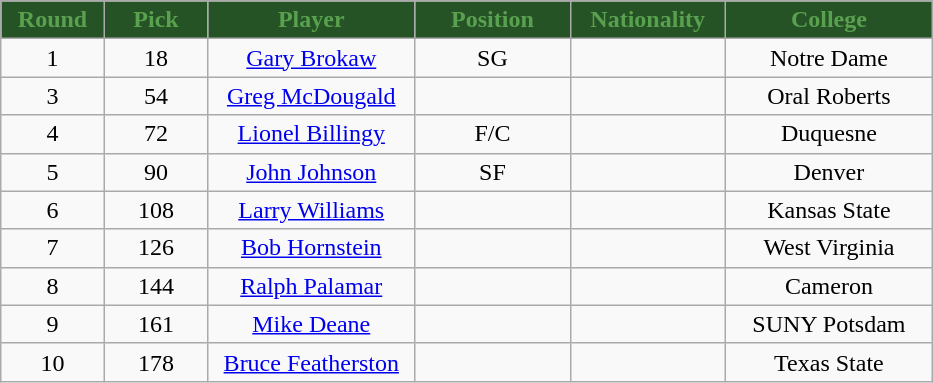<table class="wikitable sortable sortable">
<tr>
<th style="background:#255325; color:#59A04F" width="10%">Round</th>
<th style="background:#255325; color:#59A04F" width="10%">Pick</th>
<th style="background:#255325; color:#59A04F" width="20%">Player</th>
<th style="background:#255325; color:#59A04F" width="15%">Position</th>
<th style="background:#255325; color:#59A04F" width="15%">Nationality</th>
<th style="background:#255325; color:#59A04F" width="20%">College</th>
</tr>
<tr style="text-align: center">
<td>1</td>
<td>18</td>
<td><a href='#'>Gary Brokaw</a></td>
<td>SG</td>
<td></td>
<td>Notre Dame</td>
</tr>
<tr style="text-align: center">
<td>3</td>
<td>54</td>
<td><a href='#'>Greg McDougald</a></td>
<td></td>
<td></td>
<td>Oral Roberts</td>
</tr>
<tr style="text-align: center">
<td>4</td>
<td>72</td>
<td><a href='#'>Lionel Billingy</a></td>
<td>F/C</td>
<td></td>
<td>Duquesne</td>
</tr>
<tr style="text-align: center">
<td>5</td>
<td>90</td>
<td><a href='#'>John Johnson</a></td>
<td>SF</td>
<td></td>
<td>Denver</td>
</tr>
<tr style="text-align: center">
<td>6</td>
<td>108</td>
<td><a href='#'>Larry Williams</a></td>
<td></td>
<td></td>
<td>Kansas State</td>
</tr>
<tr style="text-align: center">
<td>7</td>
<td>126</td>
<td><a href='#'>Bob Hornstein</a></td>
<td></td>
<td></td>
<td>West Virginia</td>
</tr>
<tr style="text-align: center">
<td>8</td>
<td>144</td>
<td><a href='#'>Ralph Palamar</a></td>
<td></td>
<td></td>
<td>Cameron</td>
</tr>
<tr style="text-align: center">
<td>9</td>
<td>161</td>
<td><a href='#'>Mike Deane</a></td>
<td></td>
<td></td>
<td>SUNY Potsdam</td>
</tr>
<tr style="text-align: center">
<td>10</td>
<td>178</td>
<td><a href='#'>Bruce Featherston</a></td>
<td></td>
<td></td>
<td>Texas State</td>
</tr>
</table>
